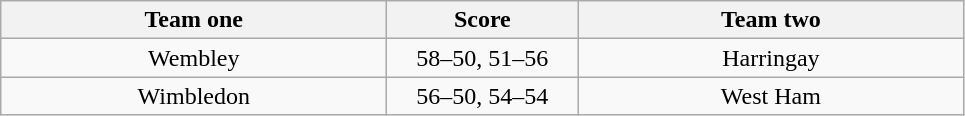<table class="wikitable" style="text-align: center">
<tr>
<th width=250>Team one</th>
<th width=120>Score</th>
<th width=250>Team two</th>
</tr>
<tr>
<td>Wembley</td>
<td>58–50, 51–56</td>
<td>Harringay</td>
</tr>
<tr>
<td>Wimbledon</td>
<td>56–50, 54–54</td>
<td>West Ham</td>
</tr>
</table>
